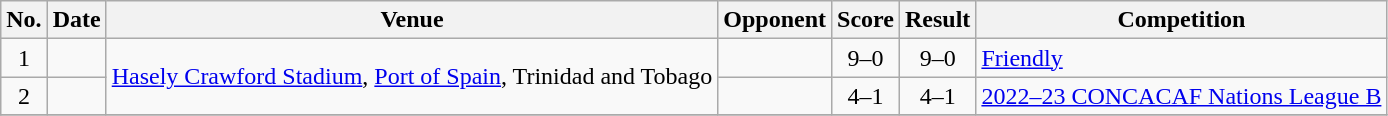<table class="wikitable sortable">
<tr>
<th scope="col">No.</th>
<th scope="col">Date</th>
<th scope="col">Venue</th>
<th scope="col">Opponent</th>
<th scope="col">Score</th>
<th scope="col">Result</th>
<th scope="col">Competition</th>
</tr>
<tr>
<td align="center">1</td>
<td></td>
<td rowspan="2"><a href='#'>Hasely Crawford Stadium</a>, <a href='#'>Port of Spain</a>, Trinidad and Tobago</td>
<td></td>
<td align="center">9–0</td>
<td align="center">9–0</td>
<td><a href='#'>Friendly</a></td>
</tr>
<tr>
<td align="center">2</td>
<td></td>
<td></td>
<td align="center">4–1</td>
<td align="center">4–1</td>
<td><a href='#'>2022–23 CONCACAF Nations League B</a></td>
</tr>
<tr>
</tr>
</table>
